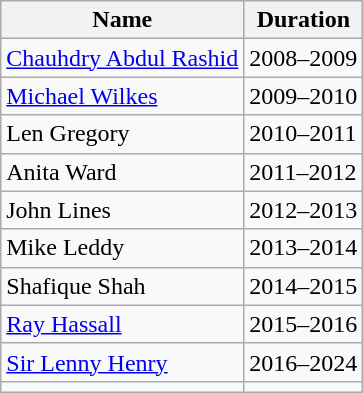<table class="wikitable">
<tr>
<th>Name</th>
<th>Duration</th>
</tr>
<tr>
<td><a href='#'>Chauhdry Abdul Rashid</a></td>
<td>2008–2009</td>
</tr>
<tr>
<td><a href='#'>Michael Wilkes</a></td>
<td>2009–2010</td>
</tr>
<tr>
<td>Len Gregory</td>
<td>2010–2011</td>
</tr>
<tr>
<td>Anita Ward</td>
<td>2011–2012</td>
</tr>
<tr>
<td>John Lines</td>
<td>2012–2013</td>
</tr>
<tr>
<td>Mike Leddy</td>
<td>2013–2014</td>
</tr>
<tr>
<td>Shafique Shah</td>
<td>2014–2015</td>
</tr>
<tr>
<td><a href='#'>Ray Hassall</a></td>
<td>2015–2016</td>
</tr>
<tr>
<td><a href='#'>Sir Lenny Henry</a></td>
<td>2016–2024</td>
</tr>
<tr>
<td></td>
<td></td>
</tr>
</table>
